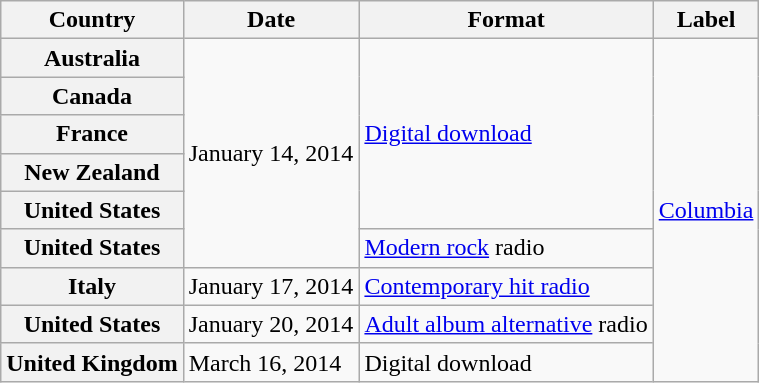<table class="wikitable plainrowheaders">
<tr>
<th scope="col">Country</th>
<th scope="col">Date</th>
<th scope="col">Format</th>
<th scope="col">Label</th>
</tr>
<tr>
<th scope="row">Australia</th>
<td rowspan="6">January 14, 2014</td>
<td rowspan="5"><a href='#'>Digital download</a></td>
<td rowspan="9"><a href='#'>Columbia</a></td>
</tr>
<tr>
<th scope="row">Canada</th>
</tr>
<tr>
<th scope="row">France</th>
</tr>
<tr>
<th scope="row">New Zealand</th>
</tr>
<tr>
<th scope="row">United States</th>
</tr>
<tr>
<th scope="row">United States</th>
<td><a href='#'>Modern rock</a> radio</td>
</tr>
<tr>
<th scope="row">Italy</th>
<td>January 17, 2014</td>
<td><a href='#'>Contemporary hit radio</a></td>
</tr>
<tr>
<th scope="row">United States</th>
<td>January 20, 2014</td>
<td><a href='#'>Adult album alternative</a> radio</td>
</tr>
<tr>
<th scope="row">United Kingdom</th>
<td>March 16, 2014</td>
<td>Digital download</td>
</tr>
</table>
